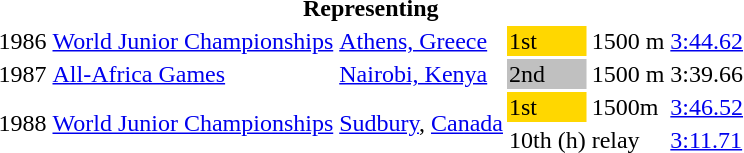<table>
<tr>
<th colspan="6">Representing </th>
</tr>
<tr>
<td>1986</td>
<td><a href='#'>World Junior Championships</a></td>
<td><a href='#'>Athens, Greece</a></td>
<td bgcolor="gold">1st</td>
<td>1500 m</td>
<td><a href='#'>3:44.62</a></td>
</tr>
<tr>
<td>1987</td>
<td><a href='#'>All-Africa Games</a></td>
<td><a href='#'>Nairobi, Kenya</a></td>
<td bgcolor=silver>2nd</td>
<td>1500 m</td>
<td>3:39.66</td>
</tr>
<tr>
<td rowspan=2>1988</td>
<td rowspan=2><a href='#'>World Junior Championships</a></td>
<td rowspan=2><a href='#'>Sudbury</a>, <a href='#'>Canada</a></td>
<td bgcolor=gold>1st</td>
<td>1500m</td>
<td><a href='#'>3:46.52</a></td>
</tr>
<tr>
<td>10th (h)</td>
<td> relay</td>
<td><a href='#'>3:11.71</a></td>
</tr>
</table>
